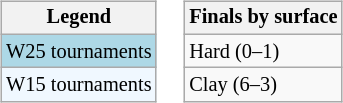<table>
<tr valign=top>
<td><br><table class=wikitable style="font-size:85%">
<tr>
<th>Legend</th>
</tr>
<tr style="background:lightblue;">
<td>W25 tournaments</td>
</tr>
<tr style="background:#f0f8ff;">
<td>W15 tournaments</td>
</tr>
</table>
</td>
<td><br><table class=wikitable style="font-size:85%">
<tr>
<th>Finals by surface</th>
</tr>
<tr>
<td>Hard (0–1)</td>
</tr>
<tr>
<td>Clay (6–3)</td>
</tr>
</table>
</td>
</tr>
</table>
